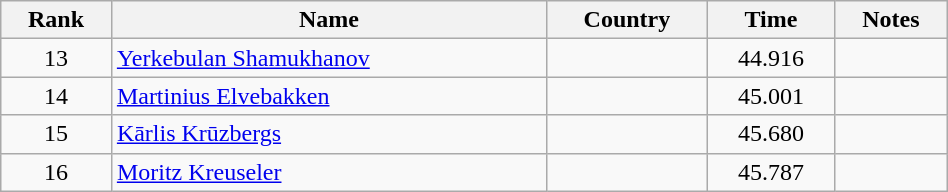<table class="wikitable sortable" style="text-align:center" width=50%>
<tr>
<th>Rank</th>
<th>Name</th>
<th>Country</th>
<th>Time</th>
<th>Notes</th>
</tr>
<tr>
<td>13</td>
<td align=left><a href='#'>Yerkebulan Shamukhanov</a></td>
<td align=left></td>
<td>44.916</td>
<td></td>
</tr>
<tr>
<td>14</td>
<td align=left><a href='#'>Martinius Elvebakken</a></td>
<td align=left></td>
<td>45.001</td>
<td></td>
</tr>
<tr>
<td>15</td>
<td align=left><a href='#'>Kārlis Krūzbergs</a></td>
<td align=left></td>
<td>45.680</td>
<td></td>
</tr>
<tr>
<td>16</td>
<td align=left><a href='#'>Moritz Kreuseler</a></td>
<td align=left></td>
<td>45.787</td>
<td></td>
</tr>
</table>
